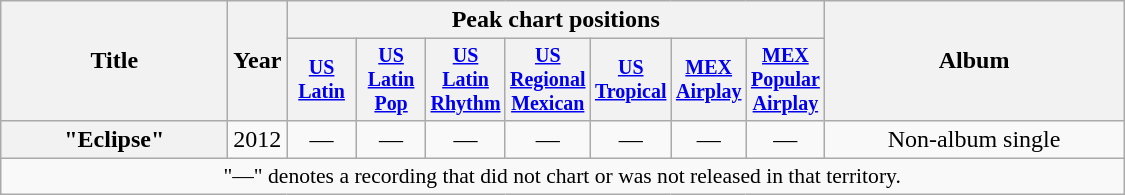<table class="wikitable plainrowheaders" style="text-align:center;">
<tr>
<th rowspan="2" style="width:9em;">Title</th>
<th rowspan="2" style="width:1em;">Year</th>
<th colspan="7" style="width:2em;">Peak chart positions</th>
<th rowspan="2" style="width:12em;">Album</th>
</tr>
<tr style="font-size:smaller;">
<th scope="col" style="width:40px;"><a href='#'>US<br>Latin</a></th>
<th scope="col" style="width:40px;"><a href='#'>US<br>Latin<br>Pop</a></th>
<th scope="col" style="width:40px;"><a href='#'>US<br>Latin<br>Rhythm</a></th>
<th scope="col" style="width:40px;"><a href='#'>US<br>Regional<br>Mexican</a></th>
<th scope="col" style="width:40px;"><a href='#'>US<br>Tropical</a></th>
<th scope="col" style="width:40px;"><a href='#'>MEX<br>Airplay</a></th>
<th scope="col" style="width:40px;"><a href='#'>MEX<br>Popular<br>Airplay</a></th>
</tr>
<tr>
<th scope="row">"Eclipse"</th>
<td rowspan="1">2012</td>
<td>—</td>
<td>—</td>
<td>—</td>
<td>—</td>
<td>—</td>
<td>—</td>
<td>—</td>
<td rowspan="1">Non-album single</td>
</tr>
<tr>
<td colspan="13" style="font-size:90%">"—" denotes a recording that did not chart or was not released in that territory.</td>
</tr>
</table>
